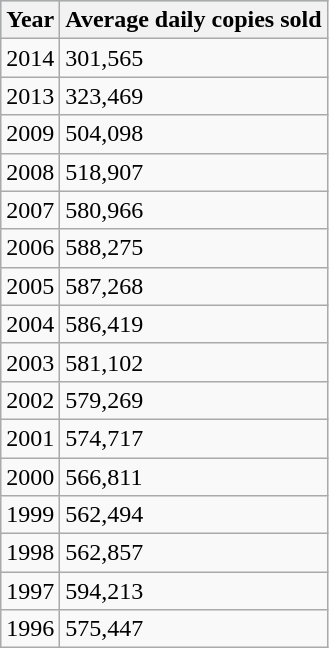<table class="wikitable">
<tr style="background:lightblue">
<th>Year</th>
<th>Average daily copies sold</th>
</tr>
<tr>
<td>2014</td>
<td>301,565</td>
</tr>
<tr>
<td>2013</td>
<td>323,469</td>
</tr>
<tr>
<td>2009</td>
<td>504,098</td>
</tr>
<tr>
<td>2008</td>
<td>518,907</td>
</tr>
<tr>
<td>2007</td>
<td>580,966</td>
</tr>
<tr>
<td>2006</td>
<td>588,275</td>
</tr>
<tr>
<td>2005</td>
<td>587,268</td>
</tr>
<tr>
<td>2004</td>
<td>586,419</td>
</tr>
<tr>
<td>2003</td>
<td>581,102</td>
</tr>
<tr>
<td>2002</td>
<td>579,269</td>
</tr>
<tr>
<td>2001</td>
<td>574,717</td>
</tr>
<tr>
<td>2000</td>
<td>566,811</td>
</tr>
<tr>
<td>1999</td>
<td>562,494</td>
</tr>
<tr>
<td>1998</td>
<td>562,857</td>
</tr>
<tr>
<td>1997</td>
<td>594,213</td>
</tr>
<tr>
<td>1996</td>
<td>575,447</td>
</tr>
</table>
